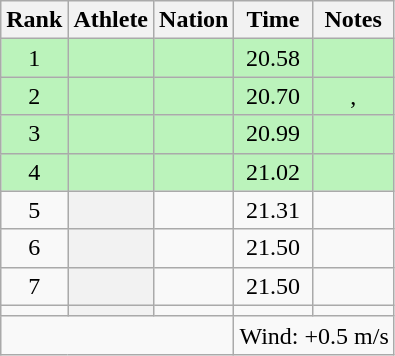<table class="wikitable plainrowheaders sortable" style="text-align:center;">
<tr>
<th scope=col>Rank</th>
<th scope=col>Athlete</th>
<th scope=col>Nation</th>
<th scope=col>Time</th>
<th scope=col>Notes</th>
</tr>
<tr bgcolor=#bbf3bb>
<td>1</td>
<th scope=row style="background:#bbf3bb; text-align:left;"></th>
<td align=left></td>
<td>20.58</td>
<td></td>
</tr>
<tr bgcolor=#bbf3bb>
<td>2</td>
<th scope=row style="background:#bbf3bb; text-align:left;"></th>
<td align=left></td>
<td>20.70</td>
<td>, </td>
</tr>
<tr bgcolor=#bbf3bb>
<td>3</td>
<th scope=row style="background:#bbf3bb; text-align:left;"></th>
<td align=left></td>
<td>20.99</td>
<td></td>
</tr>
<tr bgcolor=#bbf3bb>
<td>4</td>
<th scope=row style="background:#bbf3bb; text-align:left;"></th>
<td align=left></td>
<td>21.02</td>
<td></td>
</tr>
<tr>
<td>5</td>
<th scope=row style=text-align:left;></th>
<td align=left></td>
<td>21.31</td>
<td></td>
</tr>
<tr>
<td>6</td>
<th scope=row style=text-align:left;></th>
<td align=left></td>
<td>21.50</td>
<td></td>
</tr>
<tr>
<td>7</td>
<th scope=row style=text-align:left;></th>
<td align=left></td>
<td>21.50</td>
<td></td>
</tr>
<tr>
<td></td>
<th scope=row style=text-align:left;></th>
<td align=left></td>
<td></td>
<td></td>
</tr>
<tr class=sortbottom>
<td colspan=3></td>
<td colspan=2 style=text-align:left;>Wind: +0.5 m/s</td>
</tr>
</table>
